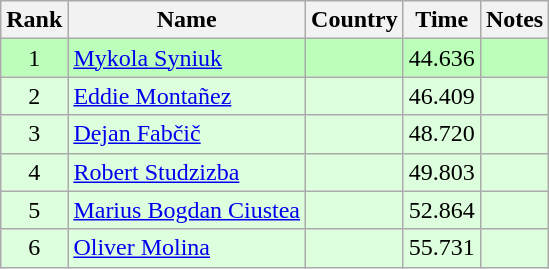<table class="wikitable" style="text-align:center">
<tr>
<th>Rank</th>
<th>Name</th>
<th>Country</th>
<th>Time</th>
<th>Notes</th>
</tr>
<tr bgcolor=bbffbb>
<td>1</td>
<td align="left"><a href='#'>Mykola Syniuk</a></td>
<td align="left"></td>
<td>44.636</td>
<td></td>
</tr>
<tr bgcolor=ddffdd>
<td>2</td>
<td align="left"><a href='#'>Eddie Montañez</a></td>
<td align="left"></td>
<td>46.409</td>
<td></td>
</tr>
<tr bgcolor=ddffdd>
<td>3</td>
<td align="left"><a href='#'>Dejan Fabčič</a></td>
<td align="left"></td>
<td>48.720</td>
<td></td>
</tr>
<tr bgcolor=ddffdd>
<td>4</td>
<td align="left"><a href='#'>Robert Studzizba</a></td>
<td align="left"></td>
<td>49.803</td>
<td></td>
</tr>
<tr bgcolor=ddffdd>
<td>5</td>
<td align="left"><a href='#'>Marius Bogdan Ciustea</a></td>
<td align="left"></td>
<td>52.864</td>
<td></td>
</tr>
<tr bgcolor=ddffdd>
<td>6</td>
<td align="left"><a href='#'>Oliver Molina</a></td>
<td align="left"></td>
<td>55.731</td>
<td></td>
</tr>
</table>
